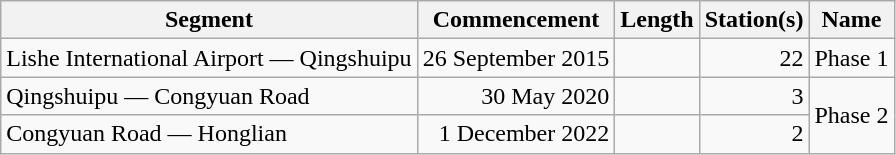<table class="wikitable" style="border-collapse: collapse; text-align: right;">
<tr>
<th>Segment</th>
<th>Commencement</th>
<th>Length</th>
<th>Station(s)</th>
<th>Name</th>
</tr>
<tr>
<td style="text-align: left;">Lishe International Airport — Qingshuipu</td>
<td>26 September 2015</td>
<td></td>
<td>22</td>
<td style="text-align: left;">Phase 1</td>
</tr>
<tr>
<td style="text-align: left;">Qingshuipu — Congyuan Road</td>
<td>30 May 2020</td>
<td></td>
<td>3</td>
<td rowspan="2" style="text-align: left;">Phase 2</td>
</tr>
<tr>
<td style="text-align: left;">Congyuan Road — Honglian</td>
<td>1 December 2022</td>
<td></td>
<td>2</td>
</tr>
</table>
